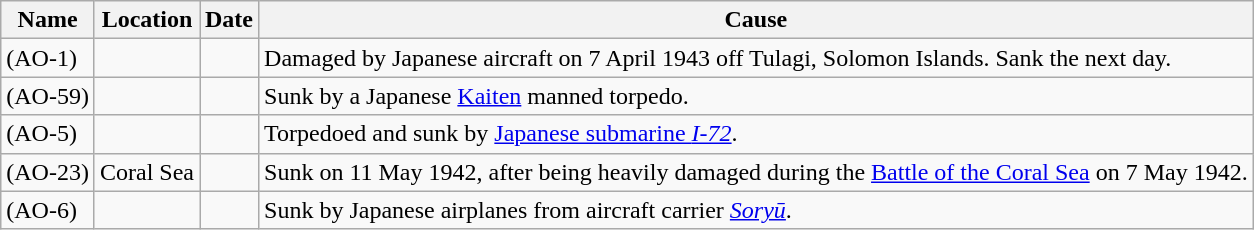<table class="wikitable sortable">
<tr>
<th>Name</th>
<th>Location</th>
<th>Date</th>
<th>Cause</th>
</tr>
<tr>
<td> (AO-1)</td>
<td></td>
<td></td>
<td>Damaged by Japanese aircraft on 7 April 1943 off Tulagi, Solomon Islands.  Sank the next day.</td>
</tr>
<tr>
<td> (AO-59)</td>
<td></td>
<td></td>
<td>Sunk by a Japanese <a href='#'>Kaiten</a> manned torpedo.</td>
</tr>
<tr>
<td> (AO-5)</td>
<td></td>
<td></td>
<td>Torpedoed and sunk by <a href='#'>Japanese submarine <em>I-72</em></a>.</td>
</tr>
<tr>
<td> (AO-23)</td>
<td>Coral Sea</td>
<td></td>
<td>Sunk on 11 May 1942, after being heavily damaged during the <a href='#'>Battle of the Coral Sea</a> on 7 May 1942.</td>
</tr>
<tr>
<td> (AO-6)</td>
<td></td>
<td></td>
<td>Sunk by Japanese airplanes from aircraft carrier <em><a href='#'>Soryū</a></em>.</td>
</tr>
</table>
